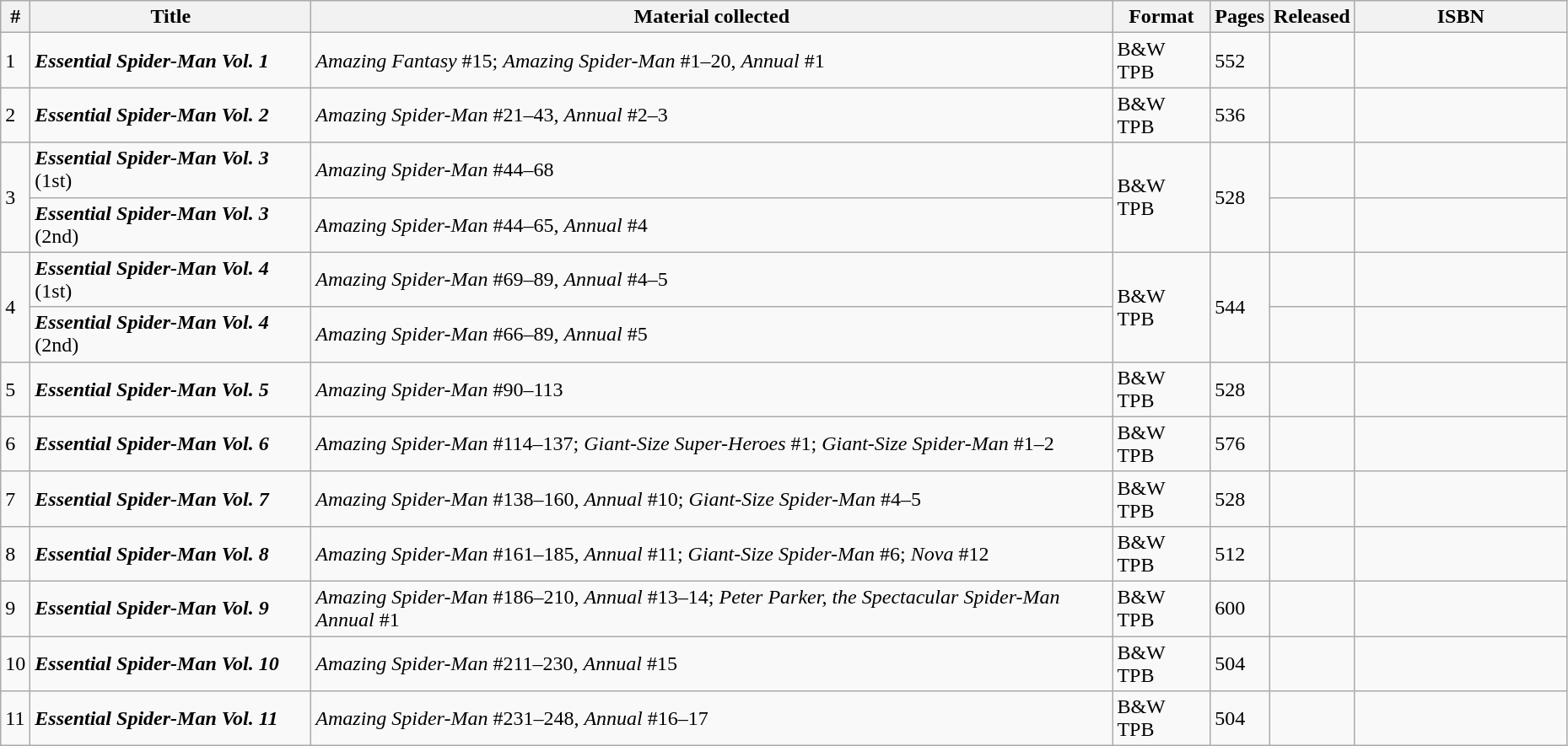<table class="wikitable sortable" width=98%>
<tr>
<th>#</th>
<th>Title</th>
<th>Material collected</th>
<th class="unsortable">Format</th>
<th>Pages</th>
<th>Released</th>
<th class="unsortable" style="width: 10em;">ISBN</th>
</tr>
<tr>
<td>1</td>
<td><strong><em>Essential Spider-Man Vol. 1</em></strong></td>
<td><em>Amazing Fantasy</em> #15; <em>Amazing Spider-Man</em> #1–20, <em>Annual</em> #1</td>
<td>B&W TPB</td>
<td>552</td>
<td></td>
<td></td>
</tr>
<tr>
<td>2</td>
<td><strong><em>Essential Spider-Man Vol. 2</em></strong></td>
<td><em>Amazing Spider-Man</em> #21–43, <em>Annual</em> #2–3</td>
<td>B&W TPB</td>
<td>536</td>
<td></td>
<td></td>
</tr>
<tr>
<td rowspan="2">3</td>
<td><strong><em>Essential Spider-Man Vol. 3</em></strong> (1st)</td>
<td><em>Amazing Spider-Man</em> #44–68</td>
<td rowspan="2">B&W TPB</td>
<td rowspan="2">528</td>
<td></td>
<td></td>
</tr>
<tr>
<td><strong><em>Essential Spider-Man Vol. 3</em></strong> (2nd)</td>
<td><em>Amazing Spider-Man</em> #44–65, <em>Annual</em> #4</td>
<td></td>
<td></td>
</tr>
<tr>
<td rowspan="2">4</td>
<td><strong><em>Essential Spider-Man Vol. 4</em></strong> (1st)</td>
<td><em>Amazing Spider-Man</em> #69–89, <em>Annual</em> #4–5</td>
<td rowspan="2">B&W TPB</td>
<td rowspan="2">544</td>
<td></td>
<td></td>
</tr>
<tr>
<td><strong><em>Essential Spider-Man Vol. 4</em></strong> (2nd)</td>
<td><em>Amazing Spider-Man</em> #66–89, <em>Annual</em> #5</td>
<td></td>
<td></td>
</tr>
<tr>
<td>5</td>
<td><strong><em>Essential Spider-Man Vol. 5</em></strong></td>
<td><em>Amazing Spider-Man</em> #90–113</td>
<td>B&W TPB</td>
<td>528</td>
<td></td>
<td></td>
</tr>
<tr>
<td>6</td>
<td><strong><em>Essential Spider-Man Vol. 6</em></strong></td>
<td><em>Amazing Spider-Man</em> #114–137; <em>Giant-Size Super-Heroes</em> #1; <em>Giant-Size Spider-Man</em> #1–2</td>
<td>B&W TPB</td>
<td>576</td>
<td></td>
<td></td>
</tr>
<tr>
<td>7</td>
<td><strong><em>Essential Spider-Man Vol. 7</em></strong></td>
<td><em>Amazing Spider-Man</em> #138–160, <em>Annual</em> #10; <em>Giant-Size Spider-Man</em> #4–5</td>
<td>B&W TPB</td>
<td>528</td>
<td></td>
<td></td>
</tr>
<tr>
<td>8</td>
<td><strong><em>Essential Spider-Man Vol. 8</em></strong></td>
<td><em>Amazing Spider-Man</em> #161–185, <em>Annual</em> #11; <em>Giant-Size Spider-Man</em> #6; <em>Nova</em> #12</td>
<td>B&W TPB</td>
<td>512</td>
<td></td>
<td></td>
</tr>
<tr>
<td>9</td>
<td><strong><em>Essential Spider-Man Vol. 9</em></strong></td>
<td><em>Amazing Spider-Man</em> #186–210, <em>Annual</em> #13–14; <em>Peter Parker, the Spectacular Spider-Man Annual</em> #1</td>
<td>B&W TPB</td>
<td>600</td>
<td></td>
<td></td>
</tr>
<tr>
<td>10</td>
<td><strong><em>Essential Spider-Man Vol. 10</em></strong></td>
<td><em>Amazing Spider-Man</em> #211–230, <em>Annual</em> #15</td>
<td>B&W TPB</td>
<td>504</td>
<td></td>
<td></td>
</tr>
<tr>
<td>11</td>
<td><strong><em>Essential Spider-Man Vol. 11</em></strong></td>
<td><em>Amazing Spider-Man</em> #231–248, <em>Annual</em> #16–17</td>
<td>B&W TPB</td>
<td>504</td>
<td></td>
<td></td>
</tr>
</table>
